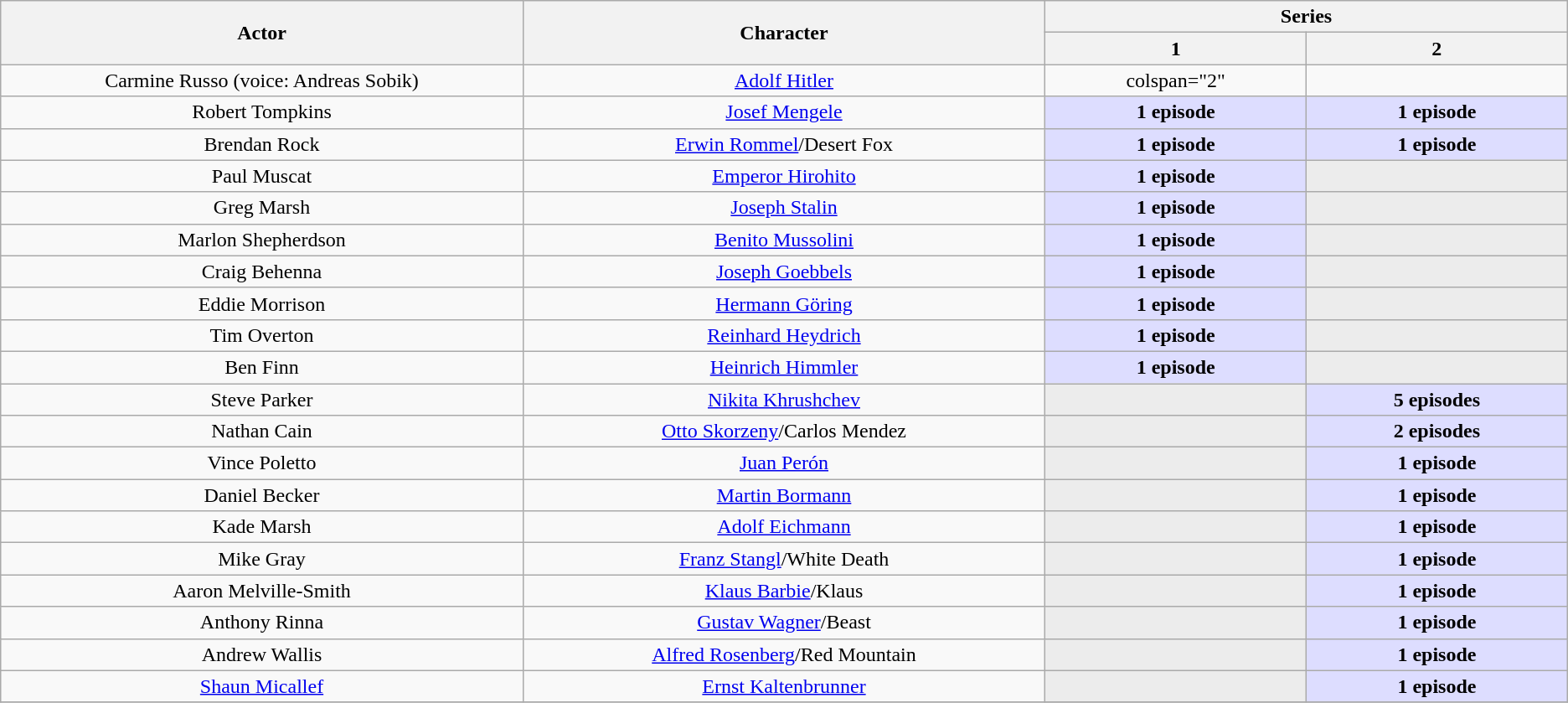<table class="wikitable plainrowheaders" style="text-align:center">
<tr>
<th rowspan="2" width="14%" scope="col">Actor</th>
<th rowspan="2" width="14%" scope="col">Character</th>
<th colspan="2">Series</th>
</tr>
<tr>
<th width="7%" scope="col">1</th>
<th width="7%" scope="col">2</th>
</tr>
<tr>
<td>Carmine Russo (voice: Andreas Sobik)</td>
<td><a href='#'>Adolf Hitler</a></td>
<td>colspan="2" </td>
</tr>
<tr>
<td>Robert Tompkins</td>
<td><a href='#'>Josef Mengele</a></td>
<td style="background: #ddddff" colspan="1" align="center"><strong>1 episode</strong></td>
<td style="background: #ddddff" colspan="1" align="center"><strong>1 episode</strong></td>
</tr>
<tr>
<td>Brendan Rock</td>
<td><a href='#'>Erwin Rommel</a>/Desert Fox</td>
<td style="background: #ddddff" colspan="1" align="center"><strong>1 episode</strong></td>
<td style="background: #ddddff" colspan="1" align="center"><strong>1 episode</strong></td>
</tr>
<tr>
<td>Paul Muscat</td>
<td><a href='#'>Emperor Hirohito</a></td>
<td style="background: #ddddff" colspan="1" align="center"><strong>1 episode</strong></td>
<td colspan="1" style="background: #ececec; color: grey; vertical-align: middle; text-align: center; " class="table-na"></td>
</tr>
<tr>
<td>Greg Marsh</td>
<td><a href='#'>Joseph Stalin</a></td>
<td style="background: #ddddff" colspan="1" align="center"><strong>1 episode</strong></td>
<td colspan="1" style="background: #ececec; color: grey; vertical-align: middle; text-align: center; " class="table-na"></td>
</tr>
<tr>
<td>Marlon Shepherdson</td>
<td><a href='#'>Benito Mussolini</a></td>
<td style="background: #ddddff" colspan="1" align="center"><strong>1 episode</strong></td>
<td colspan="1" style="background: #ececec; color: grey; vertical-align: middle; text-align: center; " class="table-na"></td>
</tr>
<tr>
<td>Craig Behenna</td>
<td><a href='#'>Joseph Goebbels</a></td>
<td style="background: #ddddff" colspan="1" align="center"><strong>1 episode</strong></td>
<td colspan="1" style="background: #ececec; color: grey; vertical-align: middle; text-align: center; " class="table-na"></td>
</tr>
<tr>
<td>Eddie Morrison</td>
<td><a href='#'>Hermann Göring</a></td>
<td style="background: #ddddff" colspan="1" align="center"><strong>1 episode</strong></td>
<td colspan="1" style="background: #ececec; color: grey; vertical-align: middle; text-align: center; " class="table-na"></td>
</tr>
<tr>
<td>Tim Overton</td>
<td><a href='#'>Reinhard Heydrich</a></td>
<td style="background: #ddddff" colspan="1" align="center"><strong>1 episode</strong></td>
<td colspan="1" style="background: #ececec; color: grey; vertical-align: middle; text-align: center; " class="table-na"></td>
</tr>
<tr>
<td>Ben Finn</td>
<td><a href='#'>Heinrich Himmler</a></td>
<td style="background: #ddddff" colspan="1" align="center"><strong>1 episode</strong></td>
<td colspan="1" style="background: #ececec; color: grey; vertical-align: middle; text-align: center; " class="table-na"></td>
</tr>
<tr>
<td>Steve Parker</td>
<td><a href='#'>Nikita Khrushchev</a></td>
<td colspan="1" style="background: #ececec; color: grey; vertical-align: middle; text-align: center; " class="table-na"></td>
<td style="background: #ddddff" colspan="1" align="center"><strong>5 episodes</strong></td>
</tr>
<tr>
<td>Nathan Cain</td>
<td><a href='#'>Otto Skorzeny</a>/Carlos Mendez</td>
<td colspan="1" style="background: #ececec; color: grey; vertical-align: middle; text-align: center; " class="table-na"></td>
<td style="background: #ddddff" colspan="1" align="center"><strong>2 episodes</strong></td>
</tr>
<tr>
<td>Vince Poletto</td>
<td><a href='#'>Juan Perón</a></td>
<td colspan="1" style="background: #ececec; color: grey; vertical-align: middle; text-align: center; " class="table-na"></td>
<td style="background: #ddddff" colspan="1" align="center"><strong>1 episode</strong></td>
</tr>
<tr>
<td>Daniel Becker</td>
<td><a href='#'>Martin Bormann</a></td>
<td colspan="1" style="background: #ececec; color: grey; vertical-align: middle; text-align: center; " class="table-na"></td>
<td style="background: #ddddff" colspan="1" align="center"><strong>1 episode</strong></td>
</tr>
<tr>
<td>Kade Marsh</td>
<td><a href='#'>Adolf Eichmann</a></td>
<td colspan="1" style="background: #ececec; color: grey; vertical-align: middle; text-align: center; " class="table-na"></td>
<td style="background: #ddddff" colspan="1" align="center"><strong>1 episode</strong></td>
</tr>
<tr>
<td>Mike Gray</td>
<td><a href='#'>Franz Stangl</a>/White Death</td>
<td colspan="1" style="background: #ececec; color: grey; vertical-align: middle; text-align: center; " class="table-na"></td>
<td style="background: #ddddff" colspan="1" align="center"><strong>1 episode</strong></td>
</tr>
<tr>
<td>Aaron Melville-Smith</td>
<td><a href='#'>Klaus Barbie</a>/Klaus</td>
<td colspan="1" style="background: #ececec; color: grey; vertical-align: middle; text-align: center; " class="table-na"></td>
<td style="background: #ddddff" colspan="1" align="center"><strong>1 episode</strong></td>
</tr>
<tr>
<td>Anthony Rinna</td>
<td><a href='#'>Gustav Wagner</a>/Beast</td>
<td colspan="1" style="background: #ececec; color: grey; vertical-align: middle; text-align: center; " class="table-na"></td>
<td style="background: #ddddff" colspan="1" align="center"><strong>1 episode</strong></td>
</tr>
<tr>
<td>Andrew Wallis</td>
<td><a href='#'>Alfred Rosenberg</a>/Red Mountain</td>
<td colspan="1" style="background: #ececec; color: grey; vertical-align: middle; text-align: center; " class="table-na"></td>
<td style="background: #ddddff" colspan="1" align="center"><strong>1 episode</strong></td>
</tr>
<tr>
<td><a href='#'>Shaun Micallef</a></td>
<td><a href='#'>Ernst Kaltenbrunner</a></td>
<td colspan="1" style="background: #ececec; color: grey; vertical-align: middle; text-align: center; " class="table-na"></td>
<td style="background: #ddddff" colspan="1" align="center"><strong>1 episode</strong></td>
</tr>
<tr>
</tr>
</table>
